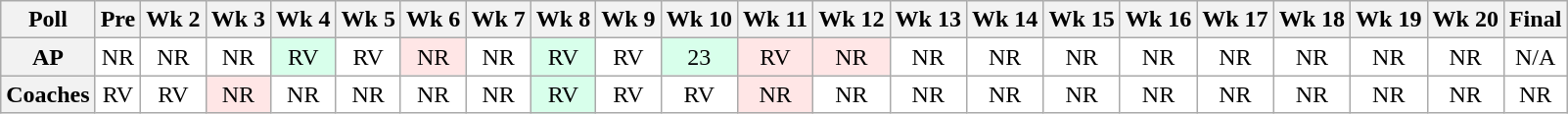<table class="wikitable" style="white-space:nowrap;text-align:center;">
<tr>
<th>Poll</th>
<th>Pre</th>
<th>Wk 2</th>
<th>Wk 3</th>
<th>Wk 4</th>
<th>Wk 5</th>
<th>Wk 6</th>
<th>Wk 7</th>
<th>Wk 8</th>
<th>Wk 9</th>
<th>Wk 10</th>
<th>Wk 11</th>
<th>Wk 12</th>
<th>Wk 13</th>
<th>Wk 14</th>
<th>Wk 15</th>
<th>Wk 16</th>
<th>Wk 17</th>
<th>Wk 18</th>
<th>Wk 19</th>
<th>Wk 20</th>
<th>Final</th>
</tr>
<tr>
<th>AP</th>
<td style="background:#FFF;">NR</td>
<td style="background:#FFF;">NR</td>
<td style="background:#FFF;">NR</td>
<td style="background:#D8FFEB;">RV</td>
<td style="background:#FFF;">RV</td>
<td style="background:#FFE6E6;">NR</td>
<td style="background:#FFF;">NR</td>
<td style="background:#D8FFEB;">RV</td>
<td style="background:#FFF;">RV</td>
<td style="background:#D8FFEB;">23</td>
<td style="background:#FFE6E6;">RV</td>
<td style="background:#FFE6E6;">NR</td>
<td style="background:#FFF;">NR</td>
<td style="background:#FFF;">NR</td>
<td style="background:#FFF;">NR</td>
<td style="background:#FFF;">NR</td>
<td style="background:#FFF;">NR</td>
<td style="background:#FFF;">NR</td>
<td style="background:#FFF;">NR</td>
<td style="background:#FFF;">NR</td>
<td style="background:#FFF;">N/A</td>
</tr>
<tr>
<th>Coaches</th>
<td style="background:#FFF;">RV</td>
<td style="background:#FFF;">RV</td>
<td style="background:#FFE6E6;">NR</td>
<td style="background:#FFF;">NR</td>
<td style="background:#FFF;">NR</td>
<td style="background:#FFF;">NR</td>
<td style="background:#FFF;">NR</td>
<td style="background:#D8FFEB;">RV</td>
<td style="background:#FFF;">RV</td>
<td style="background:#FFF;">RV</td>
<td style="background:#FFE6E6;">NR</td>
<td style="background:#FFF;">NR</td>
<td style="background:#FFF;">NR</td>
<td style="background:#FFF;">NR</td>
<td style="background:#FFF;">NR</td>
<td style="background:#FFF;">NR</td>
<td style="background:#FFF;">NR</td>
<td style="background:#FFF;">NR</td>
<td style="background:#FFF;">NR</td>
<td style="background:#FFF;">NR</td>
<td style="background:#FFF;">NR</td>
</tr>
</table>
